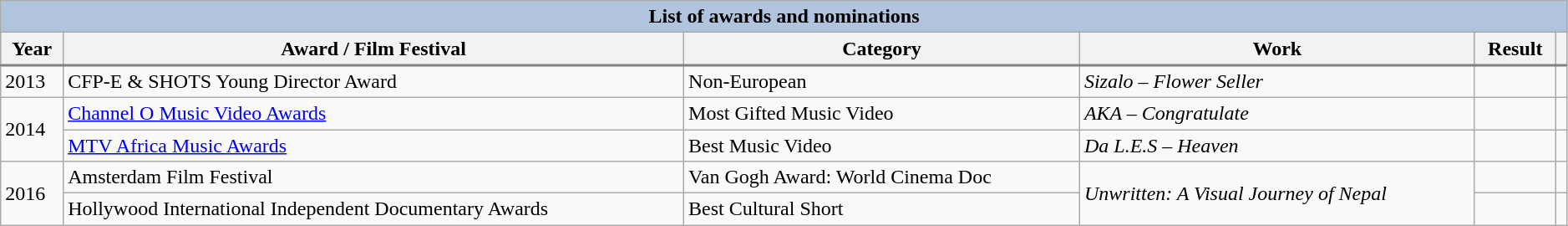<table class="wikitable sortable" style="width:99%;">
<tr style="background:#ccc; vertical-align:bottom;">
<th colspan="6" style="background: LightSteelBlue;">List of awards and nominations</th>
</tr>
<tr style="background:#ccc; text-align:center;">
<th>Year</th>
<th>Award / Film Festival</th>
<th>Category</th>
<th>Work</th>
<th>Result</th>
<th class="unsortable"></th>
</tr>
<tr style="border-top:2px solid gray;">
<td>2013</td>
<td>CFP-E & SHOTS Young Director Award</td>
<td>Non-European</td>
<td><em>Sizalo – Flower Seller</em></td>
<td></td>
<td></td>
</tr>
<tr>
<td rowspan="2">2014</td>
<td><a href='#'>Channel O Music Video Awards</a></td>
<td>Most Gifted Music Video</td>
<td><em>AKA – Congratulate</em></td>
<td></td>
<td></td>
</tr>
<tr>
<td><a href='#'>MTV Africa Music Awards</a></td>
<td>Best Music Video</td>
<td><em>Da L.E.S – Heaven</em></td>
<td></td>
<td></td>
</tr>
<tr>
<td rowspan="2">2016</td>
<td>Amsterdam Film Festival</td>
<td>Van Gogh Award: World Cinema Doc</td>
<td rowspan="2"><em>Unwritten: A Visual Journey of Nepal</em></td>
<td></td>
<td></td>
</tr>
<tr>
<td>Hollywood International Independent Documentary Awards</td>
<td>Best Cultural Short</td>
<td></td>
</tr>
</table>
